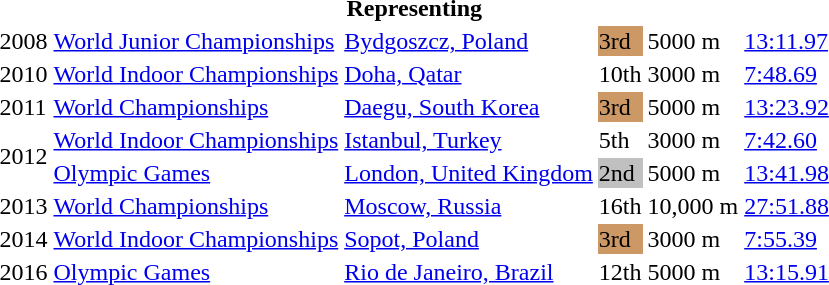<table>
<tr>
<th colspan="6">Representing </th>
</tr>
<tr>
<td>2008</td>
<td><a href='#'>World Junior Championships</a></td>
<td><a href='#'>Bydgoszcz, Poland</a></td>
<td bgcolor=cc9966>3rd</td>
<td>5000 m</td>
<td><a href='#'>13:11.97</a></td>
</tr>
<tr>
<td>2010</td>
<td><a href='#'>World Indoor Championships</a></td>
<td><a href='#'>Doha, Qatar</a></td>
<td>10th</td>
<td>3000 m</td>
<td><a href='#'>7:48.69</a></td>
</tr>
<tr>
<td>2011</td>
<td><a href='#'>World Championships</a></td>
<td><a href='#'>Daegu, South Korea</a></td>
<td bgcolor=cc9966>3rd</td>
<td>5000 m</td>
<td><a href='#'>13:23.92</a></td>
</tr>
<tr>
<td rowspan=2>2012</td>
<td><a href='#'>World Indoor Championships</a></td>
<td><a href='#'>Istanbul, Turkey</a></td>
<td>5th</td>
<td>3000 m</td>
<td><a href='#'>7:42.60</a></td>
</tr>
<tr>
<td><a href='#'>Olympic Games</a></td>
<td><a href='#'>London, United Kingdom</a></td>
<td bgcolor="silver">2nd</td>
<td>5000 m</td>
<td><a href='#'>13:41.98</a></td>
</tr>
<tr>
<td>2013</td>
<td><a href='#'>World Championships</a></td>
<td><a href='#'>Moscow, Russia</a></td>
<td>16th</td>
<td>10,000 m</td>
<td><a href='#'>27:51.88</a></td>
</tr>
<tr>
<td>2014</td>
<td><a href='#'>World Indoor Championships</a></td>
<td><a href='#'>Sopot, Poland</a></td>
<td bgcolor=cc9966>3rd</td>
<td>3000 m</td>
<td><a href='#'>7:55.39</a></td>
</tr>
<tr>
<td>2016</td>
<td><a href='#'>Olympic Games</a></td>
<td><a href='#'>Rio de Janeiro, Brazil</a></td>
<td>12th</td>
<td>5000 m</td>
<td><a href='#'>13:15.91</a></td>
</tr>
</table>
